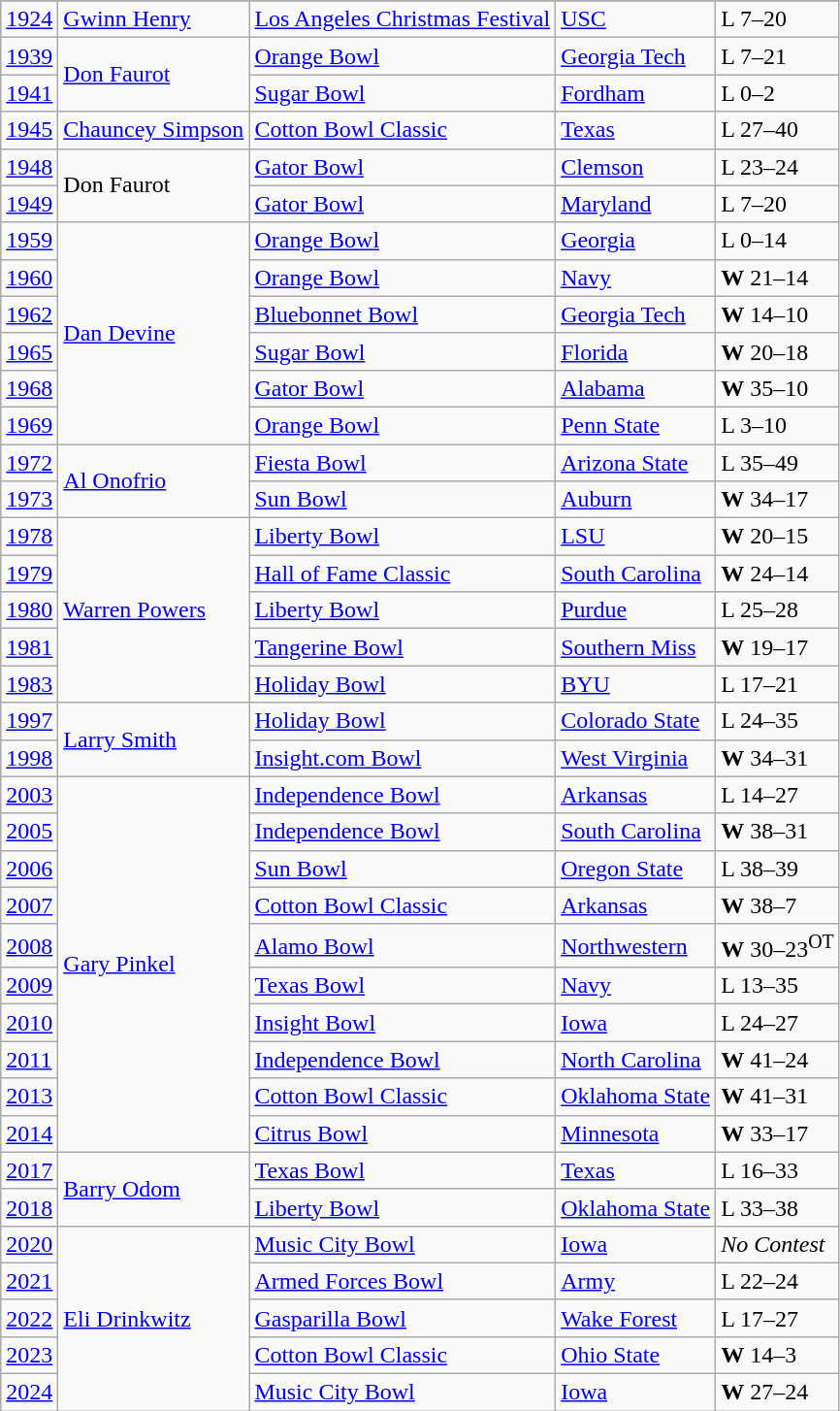<table class="wikitable">
<tr>
</tr>
<tr>
<td><a href='#'>1924</a></td>
<td><a href='#'>Gwinn Henry</a></td>
<td><a href='#'>Los Angeles Christmas Festival</a></td>
<td><a href='#'>USC</a></td>
<td>L 7–20</td>
</tr>
<tr>
<td><a href='#'>1939</a></td>
<td rowspan="2"><a href='#'>Don Faurot</a></td>
<td><a href='#'>Orange Bowl</a></td>
<td><a href='#'>Georgia Tech</a></td>
<td>L 7–21</td>
</tr>
<tr>
<td><a href='#'>1941</a></td>
<td><a href='#'>Sugar Bowl</a></td>
<td><a href='#'>Fordham</a></td>
<td>L 0–2</td>
</tr>
<tr>
<td><a href='#'>1945</a></td>
<td><a href='#'>Chauncey Simpson</a></td>
<td><a href='#'>Cotton Bowl Classic</a></td>
<td><a href='#'>Texas</a></td>
<td>L 27–40</td>
</tr>
<tr>
<td><a href='#'>1948</a></td>
<td rowspan="2">Don Faurot</td>
<td><a href='#'>Gator Bowl</a></td>
<td><a href='#'>Clemson</a></td>
<td>L 23–24</td>
</tr>
<tr>
<td><a href='#'>1949</a></td>
<td><a href='#'>Gator Bowl</a></td>
<td><a href='#'>Maryland</a></td>
<td>L 7–20</td>
</tr>
<tr>
<td><a href='#'>1959</a></td>
<td rowspan="6"><a href='#'>Dan Devine</a></td>
<td><a href='#'>Orange Bowl</a></td>
<td><a href='#'>Georgia</a></td>
<td>L 0–14</td>
</tr>
<tr>
<td><a href='#'>1960</a></td>
<td><a href='#'>Orange Bowl</a></td>
<td><a href='#'>Navy</a></td>
<td><strong>W</strong> 21–14</td>
</tr>
<tr>
<td><a href='#'>1962</a></td>
<td><a href='#'>Bluebonnet Bowl</a></td>
<td><a href='#'>Georgia Tech</a></td>
<td><strong>W</strong> 14–10</td>
</tr>
<tr>
<td><a href='#'>1965</a></td>
<td><a href='#'>Sugar Bowl</a></td>
<td><a href='#'>Florida</a></td>
<td><strong>W</strong> 20–18</td>
</tr>
<tr>
<td><a href='#'>1968</a></td>
<td><a href='#'>Gator Bowl</a></td>
<td><a href='#'>Alabama</a></td>
<td><strong>W</strong> 35–10</td>
</tr>
<tr>
<td><a href='#'>1969</a></td>
<td><a href='#'>Orange Bowl</a></td>
<td><a href='#'>Penn State</a></td>
<td>L 3–10</td>
</tr>
<tr>
<td><a href='#'>1972</a></td>
<td rowspan="2"><a href='#'>Al Onofrio</a></td>
<td><a href='#'>Fiesta Bowl</a></td>
<td><a href='#'>Arizona State</a></td>
<td>L 35–49</td>
</tr>
<tr>
<td><a href='#'>1973</a></td>
<td><a href='#'>Sun Bowl</a></td>
<td><a href='#'>Auburn</a></td>
<td><strong>W</strong> 34–17</td>
</tr>
<tr>
<td><a href='#'>1978</a></td>
<td rowspan="5"><a href='#'>Warren Powers</a></td>
<td><a href='#'>Liberty Bowl</a></td>
<td><a href='#'>LSU</a></td>
<td><strong>W</strong> 20–15</td>
</tr>
<tr>
<td><a href='#'>1979</a></td>
<td><a href='#'>Hall of Fame Classic</a></td>
<td><a href='#'>South Carolina</a></td>
<td><strong>W</strong> 24–14</td>
</tr>
<tr>
<td><a href='#'>1980</a></td>
<td><a href='#'>Liberty Bowl</a></td>
<td><a href='#'>Purdue</a></td>
<td>L 25–28</td>
</tr>
<tr>
<td><a href='#'>1981</a></td>
<td><a href='#'>Tangerine Bowl</a></td>
<td><a href='#'>Southern Miss</a></td>
<td><strong>W</strong> 19–17</td>
</tr>
<tr>
<td><a href='#'>1983</a></td>
<td><a href='#'>Holiday Bowl</a></td>
<td><a href='#'>BYU</a></td>
<td>L 17–21</td>
</tr>
<tr>
<td><a href='#'>1997</a></td>
<td rowspan="2"><a href='#'>Larry Smith</a></td>
<td><a href='#'>Holiday Bowl</a></td>
<td><a href='#'>Colorado State</a></td>
<td>L 24–35</td>
</tr>
<tr>
<td><a href='#'>1998</a></td>
<td><a href='#'>Insight.com Bowl</a></td>
<td><a href='#'>West Virginia</a></td>
<td><strong>W</strong> 34–31</td>
</tr>
<tr>
<td><a href='#'>2003</a></td>
<td rowspan="10"><a href='#'>Gary Pinkel</a></td>
<td><a href='#'>Independence Bowl</a></td>
<td><a href='#'>Arkansas</a></td>
<td>L 14–27</td>
</tr>
<tr>
<td><a href='#'>2005</a></td>
<td><a href='#'>Independence Bowl</a></td>
<td><a href='#'>South Carolina</a></td>
<td><strong>W</strong> 38–31</td>
</tr>
<tr>
<td><a href='#'>2006</a></td>
<td><a href='#'>Sun Bowl</a></td>
<td><a href='#'>Oregon State</a></td>
<td>L 38–39</td>
</tr>
<tr>
<td><a href='#'>2007</a></td>
<td><a href='#'>Cotton Bowl Classic</a></td>
<td><a href='#'>Arkansas</a></td>
<td><strong>W</strong> 38–7</td>
</tr>
<tr>
<td><a href='#'>2008</a></td>
<td><a href='#'>Alamo Bowl</a></td>
<td><a href='#'>Northwestern</a></td>
<td><strong>W</strong> 30–23<sup>OT</sup></td>
</tr>
<tr>
<td><a href='#'>2009</a></td>
<td><a href='#'>Texas Bowl</a></td>
<td><a href='#'>Navy</a></td>
<td>L 13–35</td>
</tr>
<tr>
<td><a href='#'>2010</a></td>
<td><a href='#'>Insight Bowl</a></td>
<td><a href='#'>Iowa</a></td>
<td>L 24–27</td>
</tr>
<tr>
<td><a href='#'>2011</a></td>
<td><a href='#'>Independence Bowl</a></td>
<td><a href='#'>North Carolina</a></td>
<td><strong>W</strong> 41–24</td>
</tr>
<tr>
<td><a href='#'>2013</a></td>
<td><a href='#'>Cotton Bowl Classic</a></td>
<td><a href='#'>Oklahoma State</a></td>
<td><strong>W</strong> 41–31</td>
</tr>
<tr>
<td><a href='#'>2014</a></td>
<td><a href='#'>Citrus Bowl</a></td>
<td><a href='#'>Minnesota</a></td>
<td><strong>W</strong> 33–17</td>
</tr>
<tr>
<td><a href='#'>2017</a></td>
<td rowspan="2"><a href='#'>Barry Odom</a></td>
<td><a href='#'>Texas Bowl</a></td>
<td><a href='#'>Texas</a></td>
<td>L 16–33</td>
</tr>
<tr>
<td><a href='#'>2018</a></td>
<td><a href='#'>Liberty Bowl</a></td>
<td><a href='#'>Oklahoma State</a></td>
<td>L 33–38</td>
</tr>
<tr>
<td><a href='#'>2020</a></td>
<td rowspan="5"><a href='#'>Eli Drinkwitz</a></td>
<td><a href='#'>Music City Bowl</a></td>
<td><a href='#'>Iowa</a></td>
<td><em>No Contest</em></td>
</tr>
<tr>
<td><a href='#'>2021</a></td>
<td><a href='#'>Armed Forces Bowl</a></td>
<td><a href='#'>Army</a></td>
<td>L 22–24</td>
</tr>
<tr>
<td><a href='#'>2022</a></td>
<td><a href='#'>Gasparilla Bowl</a></td>
<td><a href='#'>Wake Forest</a></td>
<td>L 17–27</td>
</tr>
<tr>
<td><a href='#'>2023</a></td>
<td><a href='#'>Cotton Bowl Classic</a></td>
<td><a href='#'>Ohio State</a></td>
<td><strong>W</strong> 14–3</td>
</tr>
<tr>
<td><a href='#'>2024</a></td>
<td><a href='#'>Music City Bowl</a></td>
<td><a href='#'>Iowa</a></td>
<td><strong>W</strong> 27–24</td>
</tr>
</table>
